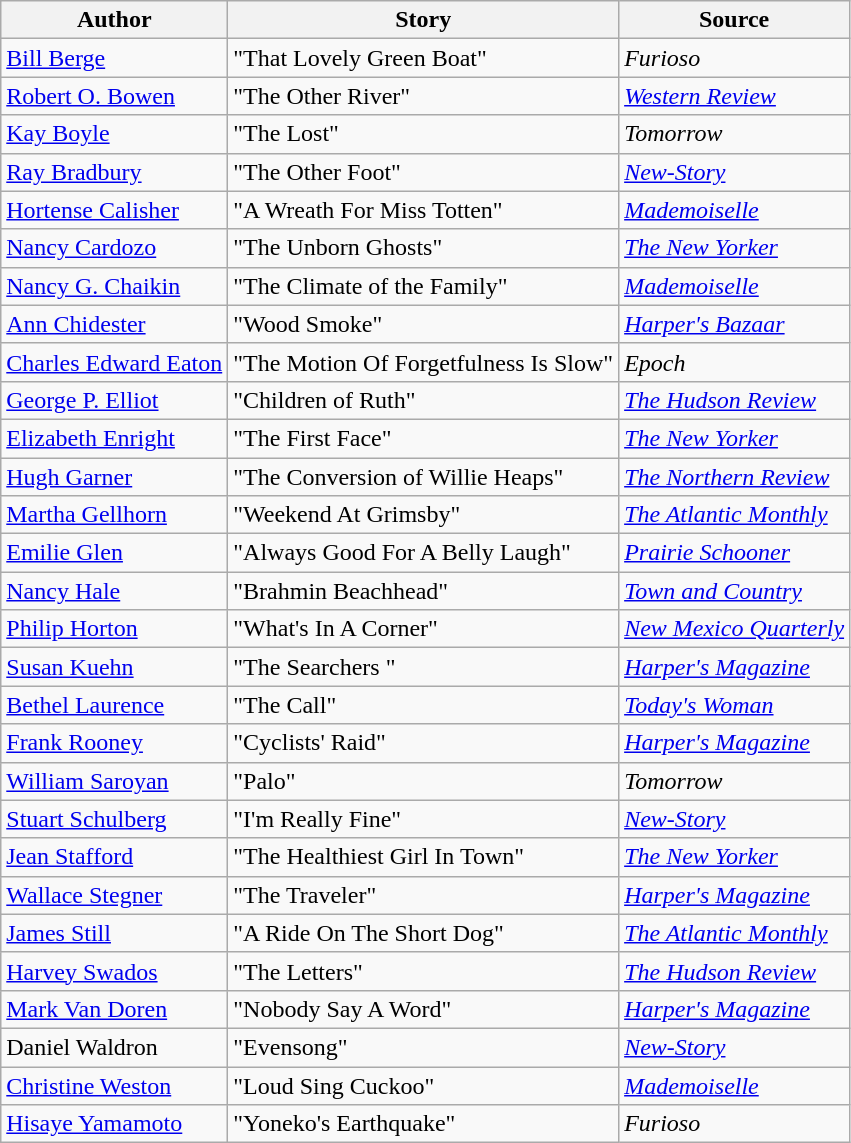<table class="wikitable">
<tr>
<th>Author</th>
<th>Story</th>
<th>Source</th>
</tr>
<tr>
<td><a href='#'>Bill Berge</a></td>
<td>"That Lovely Green Boat"</td>
<td><em>Furioso</em></td>
</tr>
<tr>
<td><a href='#'>Robert O. Bowen</a></td>
<td>"The Other River"</td>
<td><em><a href='#'>Western Review</a></em></td>
</tr>
<tr>
<td><a href='#'>Kay Boyle</a></td>
<td>"The Lost"</td>
<td><em>Tomorrow</em></td>
</tr>
<tr>
<td><a href='#'>Ray Bradbury</a></td>
<td>"The Other Foot"</td>
<td><em><a href='#'>New-Story</a></em></td>
</tr>
<tr>
<td><a href='#'>Hortense Calisher</a></td>
<td>"A Wreath For Miss Totten"</td>
<td><a href='#'><em>Mademoiselle</em></a></td>
</tr>
<tr>
<td><a href='#'>Nancy Cardozo</a></td>
<td>"The Unborn Ghosts"</td>
<td><em><a href='#'>The New Yorker</a></em></td>
</tr>
<tr>
<td><a href='#'>Nancy G. Chaikin</a></td>
<td>"The Climate of the Family"</td>
<td><a href='#'><em>Mademoiselle</em></a></td>
</tr>
<tr>
<td><a href='#'>Ann Chidester</a></td>
<td>"Wood Smoke"</td>
<td><em><a href='#'>Harper's Bazaar</a></em></td>
</tr>
<tr>
<td><a href='#'>Charles Edward Eaton</a></td>
<td>"The Motion Of Forgetfulness Is Slow"</td>
<td><em>Epoch</em></td>
</tr>
<tr>
<td><a href='#'>George P. Elliot</a></td>
<td>"Children of Ruth"</td>
<td><em><a href='#'>The Hudson Review</a></em></td>
</tr>
<tr>
<td><a href='#'>Elizabeth Enright</a></td>
<td>"The First Face"</td>
<td><em><a href='#'>The New Yorker</a></em></td>
</tr>
<tr>
<td><a href='#'>Hugh Garner</a></td>
<td>"The Conversion of Willie Heaps"</td>
<td><em><a href='#'>The Northern Review</a></em></td>
</tr>
<tr>
<td><a href='#'>Martha Gellhorn</a></td>
<td>"Weekend At Grimsby"</td>
<td><em><a href='#'>The Atlantic Monthly</a></em></td>
</tr>
<tr>
<td><a href='#'>Emilie Glen</a></td>
<td>"Always Good For A Belly Laugh"</td>
<td><em><a href='#'>Prairie Schooner</a></em></td>
</tr>
<tr>
<td><a href='#'>Nancy Hale</a></td>
<td>"Brahmin Beachhead"</td>
<td><em><a href='#'>Town and Country</a></em></td>
</tr>
<tr>
<td><a href='#'>Philip Horton</a></td>
<td>"What's In A Corner"</td>
<td><em><a href='#'>New Mexico Quarterly</a></em></td>
</tr>
<tr>
<td><a href='#'>Susan Kuehn</a></td>
<td>"The Searchers "</td>
<td><em><a href='#'>Harper's Magazine</a></em></td>
</tr>
<tr>
<td><a href='#'>Bethel Laurence</a></td>
<td>"The Call"</td>
<td><em><a href='#'>Today's Woman</a></em></td>
</tr>
<tr>
<td><a href='#'>Frank Rooney</a></td>
<td>"Cyclists' Raid"</td>
<td><em><a href='#'>Harper's Magazine</a></em></td>
</tr>
<tr>
<td><a href='#'>William Saroyan</a></td>
<td>"Palo"</td>
<td><em>Tomorrow</em></td>
</tr>
<tr>
<td><a href='#'>Stuart Schulberg</a></td>
<td>"I'm Really Fine"</td>
<td><em><a href='#'>New-Story</a></em></td>
</tr>
<tr>
<td><a href='#'>Jean Stafford</a></td>
<td>"The Healthiest Girl In Town"</td>
<td><em><a href='#'>The New Yorker</a></em></td>
</tr>
<tr>
<td><a href='#'>Wallace Stegner</a></td>
<td>"The Traveler"</td>
<td><em><a href='#'>Harper's Magazine</a></em></td>
</tr>
<tr>
<td><a href='#'>James Still</a></td>
<td>"A Ride On The Short Dog"</td>
<td><em><a href='#'>The Atlantic Monthly</a></em></td>
</tr>
<tr>
<td><a href='#'>Harvey Swados</a></td>
<td>"The Letters"</td>
<td><em><a href='#'>The Hudson Review</a></em></td>
</tr>
<tr>
<td><a href='#'>Mark Van Doren</a></td>
<td>"Nobody Say A Word"</td>
<td><em><a href='#'>Harper's Magazine</a></em></td>
</tr>
<tr>
<td>Daniel Waldron</td>
<td>"Evensong"</td>
<td><em><a href='#'>New-Story</a></em></td>
</tr>
<tr>
<td><a href='#'>Christine Weston</a></td>
<td>"Loud Sing Cuckoo"</td>
<td><a href='#'><em>Mademoiselle</em></a></td>
</tr>
<tr>
<td><a href='#'>Hisaye Yamamoto</a></td>
<td>"Yoneko's Earthquake"</td>
<td><em>Furioso</em></td>
</tr>
</table>
